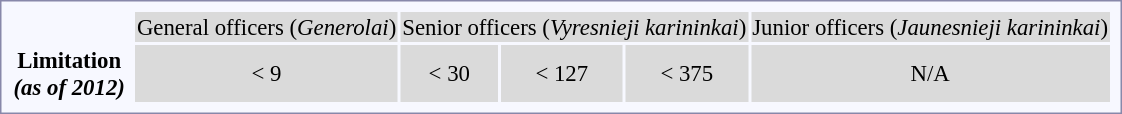<table style="border:1px solid #8888aa; background-color:#f7f8ff; padding:5px; font-size:95%; margin: 0px 12px 12px 0px;">
<tr style="text-align:center;">
<td colspan=3></td>
<td colspan=8 style="background:#dadada;">General officers (<em>Generolai</em>)</td>
<td colspan=6 style="background:#dadada;">Senior officers (<em>Vyresnieji karininkai</em>)</td>
<td colspan=8 style="background:#dadada;">Junior officers (<em>Jaunesnieji karininkai</em>)<br></td>
</tr>
<tr style="text-align:center;">
<th>Limitation <br> <em>(as of 2012)</em></th>
<td colspan=2></td>
<td colspan=8 style="background:#dadada;">< 9</td>
<td colspan=2 style="background:#dadada;">< 30</td>
<td colspan=2 style="background:#dadada;">< 127</td>
<td colspan=2 style="background:#dadada;">< 375</td>
<td colspan=8 style="background:#dadada;">N/A<br></td>
</tr>
</table>
